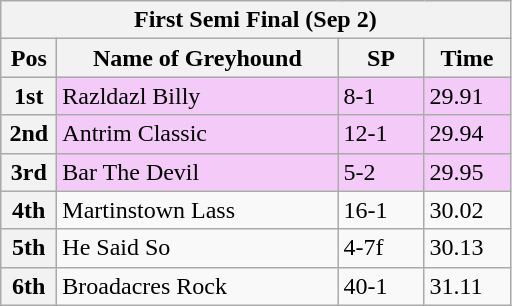<table class="wikitable">
<tr>
<th colspan="6">First Semi Final (Sep 2)</th>
</tr>
<tr>
<th width=30>Pos</th>
<th width=180>Name of Greyhound</th>
<th width=50>SP</th>
<th width=50>Time</th>
</tr>
<tr style="background: #f4caf9;">
<th>1st</th>
<td>Razldazl Billy</td>
<td>8-1</td>
<td>29.91</td>
</tr>
<tr style="background: #f4caf9;">
<th>2nd</th>
<td>Antrim Classic</td>
<td>12-1</td>
<td>29.94</td>
</tr>
<tr style="background: #f4caf9;">
<th>3rd</th>
<td>Bar The Devil</td>
<td>5-2</td>
<td>29.95</td>
</tr>
<tr>
<th>4th</th>
<td>Martinstown Lass</td>
<td>16-1</td>
<td>30.02</td>
</tr>
<tr>
<th>5th</th>
<td>He Said So</td>
<td>4-7f</td>
<td>30.13</td>
</tr>
<tr>
<th>6th</th>
<td>Broadacres Rock</td>
<td>40-1</td>
<td>31.11</td>
</tr>
</table>
